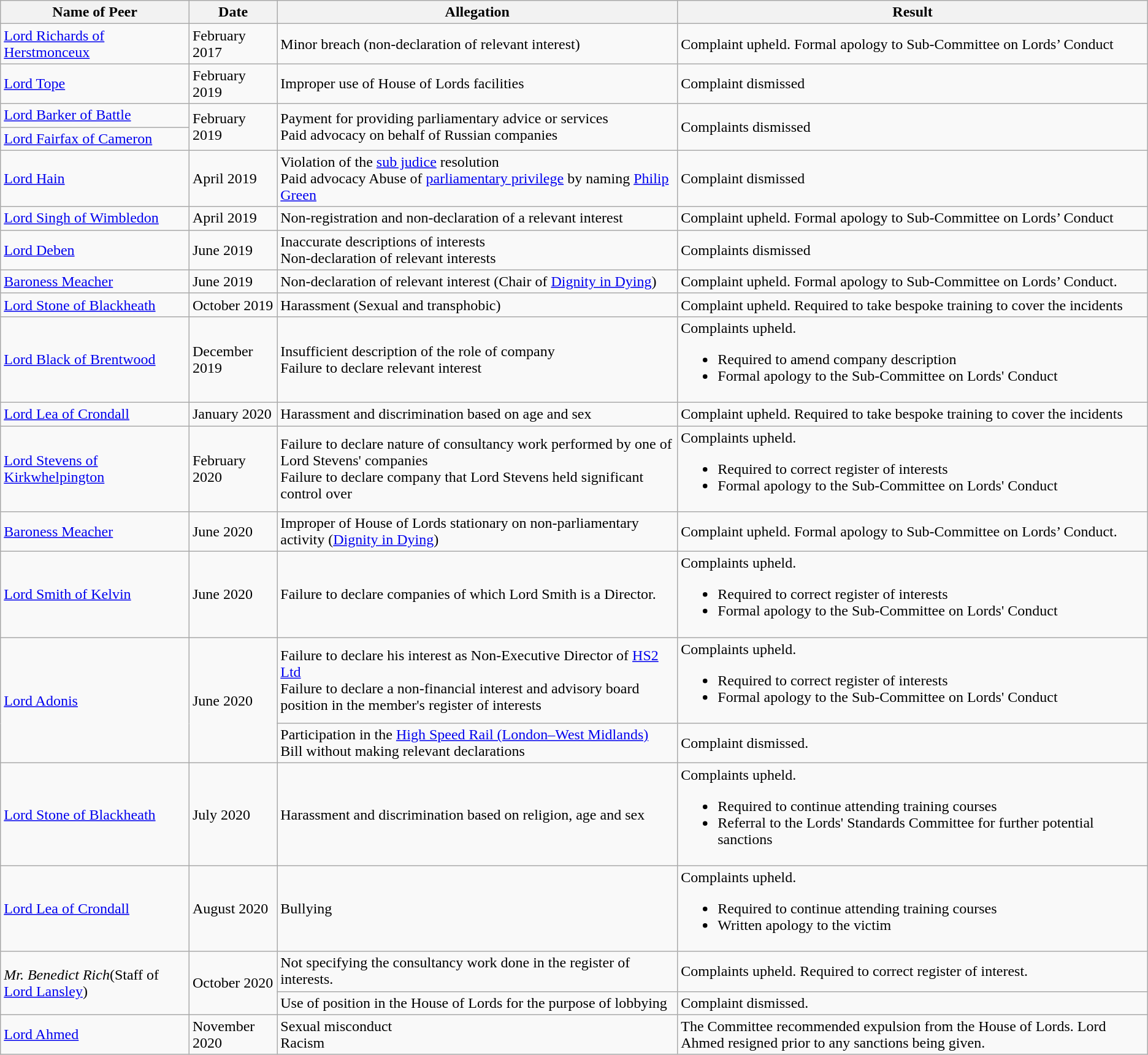<table class="wikitable sortable mw-collapsible">
<tr>
<th>Name of Peer</th>
<th>Date</th>
<th>Allegation</th>
<th>Result</th>
</tr>
<tr>
<td><a href='#'>Lord Richards of Herstmonceux</a></td>
<td>February 2017</td>
<td>Minor breach (non-declaration of relevant interest)</td>
<td>Complaint upheld. Formal apology to Sub-Committee on Lords’ Conduct</td>
</tr>
<tr>
<td><a href='#'>Lord Tope</a></td>
<td>February 2019</td>
<td>Improper use of House of Lords facilities</td>
<td>Complaint dismissed</td>
</tr>
<tr>
<td><a href='#'>Lord Barker of Battle</a></td>
<td rowspan="2">February 2019</td>
<td rowspan="2">Payment for providing parliamentary advice or services<br>Paid advocacy on behalf of Russian companies</td>
<td rowspan="2">Complaints dismissed</td>
</tr>
<tr>
<td><a href='#'>Lord Fairfax of Cameron</a></td>
</tr>
<tr>
<td><a href='#'>Lord Hain</a></td>
<td>April 2019</td>
<td>Violation of the <a href='#'>sub judice</a> resolution<br>Paid advocacy
Abuse of <a href='#'>parliamentary privilege</a> by naming <a href='#'>Philip Green</a></td>
<td>Complaint dismissed</td>
</tr>
<tr>
<td><a href='#'>Lord Singh of Wimbledon</a></td>
<td>April 2019</td>
<td>Non-registration and non-declaration of a relevant interest</td>
<td>Complaint upheld. Formal apology to Sub-Committee on Lords’ Conduct</td>
</tr>
<tr>
<td><a href='#'>Lord Deben</a></td>
<td>June 2019</td>
<td>Inaccurate descriptions of interests<br>Non-declaration of relevant interests</td>
<td>Complaints dismissed</td>
</tr>
<tr>
<td><a href='#'>Baroness Meacher</a></td>
<td>June 2019</td>
<td>Non-declaration of relevant interest (Chair of <a href='#'>Dignity in Dying</a>)</td>
<td>Complaint upheld. Formal apology to Sub-Committee on Lords’ Conduct.</td>
</tr>
<tr>
<td><a href='#'>Lord Stone of Blackheath</a></td>
<td>October 2019</td>
<td>Harassment (Sexual and transphobic)</td>
<td>Complaint upheld. Required to take bespoke training to cover the incidents</td>
</tr>
<tr>
<td><a href='#'>Lord Black of Brentwood</a></td>
<td>December 2019</td>
<td>Insufficient description of the role of company<br>Failure to declare relevant interest</td>
<td>Complaints upheld.<br><ul><li>Required to amend company description</li><li>Formal apology to the Sub-Committee on Lords' Conduct</li></ul></td>
</tr>
<tr>
<td><a href='#'>Lord Lea of Crondall</a></td>
<td>January 2020</td>
<td>Harassment and discrimination based on age and sex</td>
<td>Complaint upheld. Required to take bespoke training to cover the incidents</td>
</tr>
<tr>
<td><a href='#'>Lord Stevens of Kirkwhelpington</a></td>
<td>February 2020</td>
<td>Failure to declare nature of consultancy work performed by one of Lord Stevens' companies<br>Failure to declare company that Lord Stevens held significant control over</td>
<td>Complaints upheld.<br><ul><li>Required to correct register of interests</li><li>Formal apology to the Sub-Committee on Lords' Conduct</li></ul></td>
</tr>
<tr>
<td><a href='#'>Baroness Meacher</a></td>
<td>June 2020</td>
<td>Improper of House of Lords stationary on non-parliamentary activity (<a href='#'>Dignity in Dying</a>)</td>
<td>Complaint upheld. Formal apology to Sub-Committee on Lords’ Conduct.</td>
</tr>
<tr>
<td><a href='#'>Lord Smith of Kelvin</a></td>
<td>June 2020</td>
<td>Failure to declare companies of which Lord Smith is a Director.</td>
<td>Complaints upheld.<br><ul><li>Required to correct register of interests</li><li>Formal apology to the Sub-Committee on Lords' Conduct</li></ul></td>
</tr>
<tr>
<td rowspan="2"><a href='#'>Lord Adonis</a></td>
<td rowspan="2">June 2020</td>
<td>Failure to declare his interest as Non-Executive Director of <a href='#'>HS2 Ltd</a><br>Failure to declare a non-financial interest and advisory board position in the member's register of interests</td>
<td>Complaints upheld.<br><ul><li>Required to correct register of interests</li><li>Formal apology to the Sub-Committee on Lords' Conduct</li></ul></td>
</tr>
<tr>
<td>Participation in the <a href='#'>High Speed Rail (London–West Midlands)</a> Bill without making relevant declarations</td>
<td>Complaint dismissed.</td>
</tr>
<tr>
<td><a href='#'>Lord Stone of Blackheath</a></td>
<td>July 2020</td>
<td>Harassment and discrimination based on religion, age and sex</td>
<td>Complaints upheld.<br><ul><li>Required to continue attending training courses</li><li>Referral to the Lords' Standards Committee for further potential sanctions</li></ul></td>
</tr>
<tr>
<td><a href='#'>Lord Lea of Crondall</a></td>
<td>August 2020</td>
<td>Bullying</td>
<td>Complaints upheld.<br><ul><li>Required to continue attending training courses</li><li>Written apology to the victim</li></ul></td>
</tr>
<tr>
<td rowspan="2"><em>Mr. Benedict Rich</em>(Staff of <a href='#'>Lord Lansley</a>)</td>
<td rowspan="2">October 2020</td>
<td>Not specifying the consultancy work done in the register of interests.</td>
<td>Complaints upheld. Required to correct register of interest.</td>
</tr>
<tr>
<td>Use of position in the House of Lords for the purpose of lobbying</td>
<td>Complaint dismissed.</td>
</tr>
<tr>
<td><a href='#'>Lord Ahmed</a></td>
<td>November 2020</td>
<td>Sexual misconduct<br>Racism</td>
<td>The Committee recommended expulsion from the House of Lords. Lord Ahmed resigned prior to any sanctions being given.</td>
</tr>
</table>
